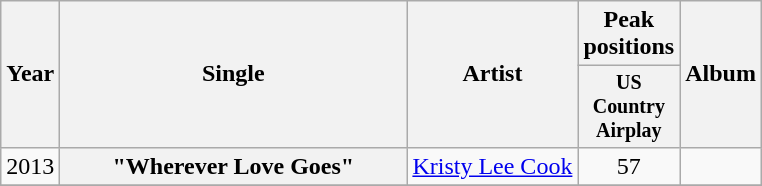<table class="wikitable plainrowheaders" style="text-align:center;">
<tr>
<th rowspan="2">Year</th>
<th rowspan="2" style="width:14em;">Single</th>
<th rowspan="2">Artist</th>
<th colspan="1">Peak positions</th>
<th rowspan="2">Album</th>
</tr>
<tr style="font-size:smaller;">
<th style="width:4em;">US Country Airplay<br></th>
</tr>
<tr>
<td>2013</td>
<th scope="row">"Wherever Love Goes"</th>
<td><a href='#'>Kristy Lee Cook</a></td>
<td>57</td>
<td></td>
</tr>
<tr>
</tr>
</table>
